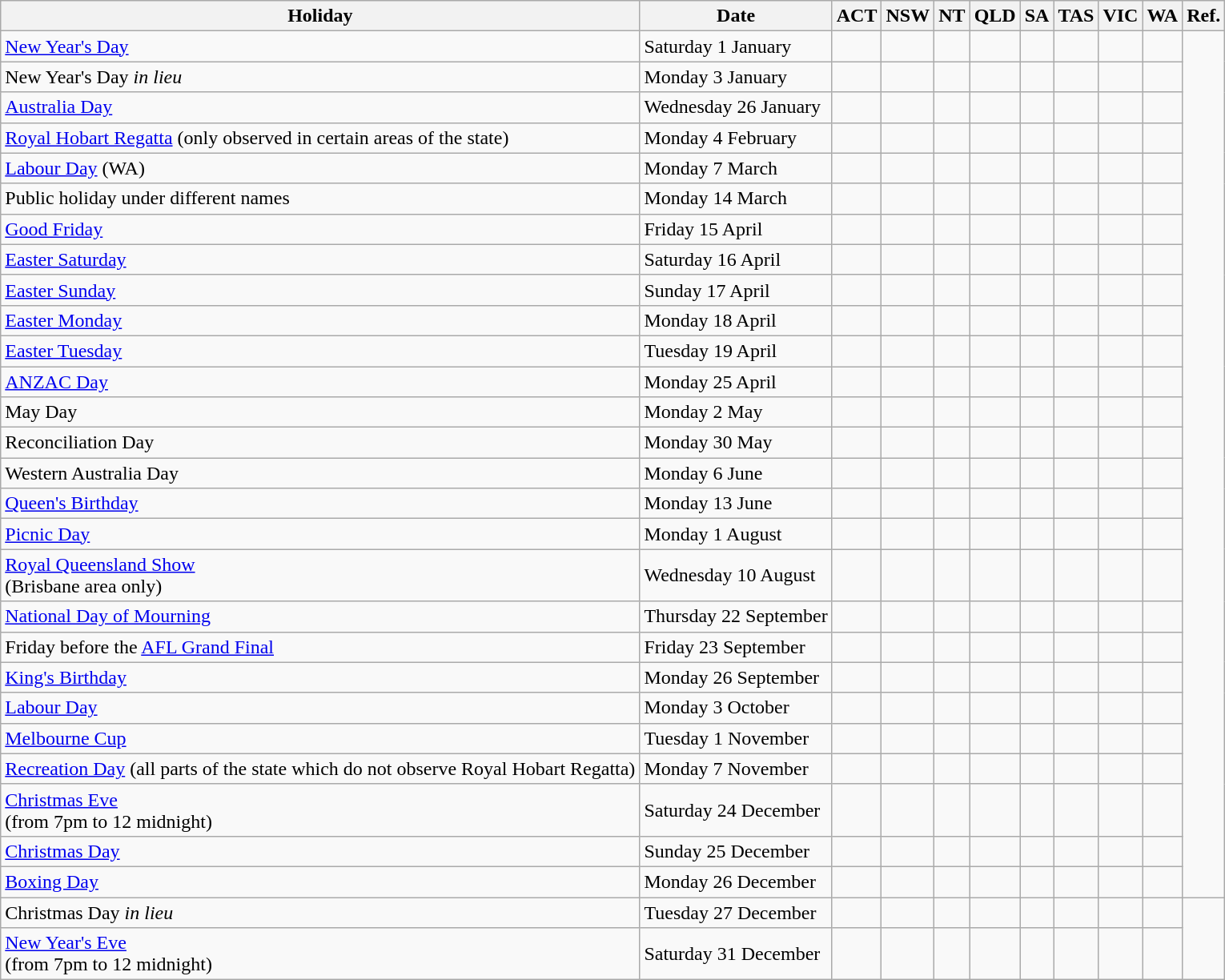<table class="wikitable">
<tr>
<th>Holiday</th>
<th>Date</th>
<th>ACT</th>
<th>NSW</th>
<th>NT</th>
<th>QLD</th>
<th>SA</th>
<th>TAS</th>
<th>VIC</th>
<th>WA</th>
<th>Ref.</th>
</tr>
<tr>
<td><a href='#'>New Year's Day</a></td>
<td>Saturday 1 January</td>
<td></td>
<td></td>
<td></td>
<td></td>
<td></td>
<td></td>
<td></td>
<td></td>
<td rowspan="27"></td>
</tr>
<tr>
<td>New Year's Day <em>in lieu</em></td>
<td>Monday 3 January</td>
<td></td>
<td></td>
<td></td>
<td></td>
<td></td>
<td></td>
<td></td>
<td></td>
</tr>
<tr>
<td><a href='#'>Australia Day</a></td>
<td>Wednesday 26 January</td>
<td></td>
<td></td>
<td></td>
<td></td>
<td></td>
<td></td>
<td></td>
<td></td>
</tr>
<tr>
<td><a href='#'>Royal Hobart Regatta</a> (only observed in certain areas of the state)</td>
<td>Monday 4 February</td>
<td></td>
<td></td>
<td></td>
<td></td>
<td></td>
<td></td>
<td></td>
<td></td>
</tr>
<tr>
<td><a href='#'>Labour Day</a> (WA)</td>
<td>Monday 7 March</td>
<td></td>
<td></td>
<td></td>
<td></td>
<td></td>
<td></td>
<td></td>
<td></td>
</tr>
<tr>
<td>Public holiday under different names</td>
<td>Monday 14 March</td>
<td></td>
<td></td>
<td></td>
<td></td>
<td></td>
<td></td>
<td></td>
<td></td>
</tr>
<tr>
<td><a href='#'>Good Friday</a></td>
<td>Friday 15 April</td>
<td></td>
<td></td>
<td></td>
<td></td>
<td></td>
<td></td>
<td></td>
<td></td>
</tr>
<tr>
<td><a href='#'>Easter Saturday</a></td>
<td>Saturday 16 April</td>
<td></td>
<td></td>
<td></td>
<td></td>
<td></td>
<td></td>
<td></td>
<td></td>
</tr>
<tr>
<td><a href='#'>Easter Sunday</a></td>
<td>Sunday 17 April</td>
<td></td>
<td></td>
<td></td>
<td></td>
<td></td>
<td></td>
<td></td>
<td></td>
</tr>
<tr>
<td><a href='#'>Easter Monday</a></td>
<td>Monday 18 April</td>
<td></td>
<td></td>
<td></td>
<td></td>
<td></td>
<td></td>
<td></td>
<td></td>
</tr>
<tr>
<td><a href='#'>Easter Tuesday</a></td>
<td>Tuesday 19 April</td>
<td></td>
<td></td>
<td></td>
<td></td>
<td></td>
<td></td>
<td></td>
<td></td>
</tr>
<tr>
<td><a href='#'>ANZAC Day</a></td>
<td>Monday 25 April</td>
<td></td>
<td></td>
<td></td>
<td></td>
<td></td>
<td></td>
<td></td>
<td></td>
</tr>
<tr>
<td>May Day</td>
<td>Monday 2 May</td>
<td></td>
<td></td>
<td></td>
<td></td>
<td></td>
<td></td>
<td></td>
<td></td>
</tr>
<tr>
<td>Reconciliation Day</td>
<td>Monday 30 May</td>
<td></td>
<td></td>
<td></td>
<td></td>
<td></td>
<td></td>
<td></td>
<td></td>
</tr>
<tr>
<td>Western Australia Day</td>
<td>Monday 6 June</td>
<td></td>
<td></td>
<td></td>
<td></td>
<td></td>
<td></td>
<td></td>
<td></td>
</tr>
<tr>
<td><a href='#'>Queen's Birthday</a></td>
<td>Monday 13 June</td>
<td></td>
<td></td>
<td></td>
<td></td>
<td></td>
<td></td>
<td></td>
<td></td>
</tr>
<tr>
<td><a href='#'>Picnic Day</a></td>
<td>Monday 1 August</td>
<td></td>
<td></td>
<td></td>
<td></td>
<td></td>
<td></td>
<td></td>
<td></td>
</tr>
<tr>
<td><a href='#'>Royal Queensland Show</a><br>(Brisbane area only)</td>
<td>Wednesday 10 August</td>
<td></td>
<td></td>
<td></td>
<td></td>
<td></td>
<td></td>
<td></td>
<td></td>
</tr>
<tr>
<td><a href='#'>National Day of Mourning</a></td>
<td>Thursday 22 September</td>
<td></td>
<td></td>
<td></td>
<td></td>
<td></td>
<td></td>
<td></td>
<td></td>
</tr>
<tr>
<td>Friday before the <a href='#'>AFL Grand Final</a></td>
<td>Friday 23 September</td>
<td></td>
<td></td>
<td></td>
<td></td>
<td></td>
<td></td>
<td></td>
<td></td>
</tr>
<tr>
<td><a href='#'>King's Birthday</a></td>
<td>Monday 26 September</td>
<td></td>
<td></td>
<td></td>
<td></td>
<td></td>
<td></td>
<td></td>
<td></td>
</tr>
<tr>
<td><a href='#'>Labour Day</a></td>
<td>Monday 3 October</td>
<td></td>
<td></td>
<td></td>
<td></td>
<td></td>
<td></td>
<td></td>
<td></td>
</tr>
<tr>
<td><a href='#'>Melbourne Cup</a></td>
<td>Tuesday 1 November</td>
<td></td>
<td></td>
<td></td>
<td></td>
<td></td>
<td></td>
<td></td>
<td></td>
</tr>
<tr>
<td><a href='#'>Recreation Day</a> (all parts of the state which do not observe Royal Hobart Regatta)</td>
<td>Monday 7 November</td>
<td></td>
<td></td>
<td></td>
<td></td>
<td></td>
<td></td>
<td></td>
<td></td>
</tr>
<tr>
<td><a href='#'>Christmas Eve</a><br>(from 7pm to 12 midnight)</td>
<td>Saturday 24 December</td>
<td></td>
<td></td>
<td></td>
<td></td>
<td></td>
<td></td>
<td></td>
<td></td>
</tr>
<tr>
<td><a href='#'>Christmas Day</a></td>
<td>Sunday 25 December</td>
<td></td>
<td></td>
<td></td>
<td></td>
<td></td>
<td></td>
<td></td>
<td></td>
</tr>
<tr>
<td><a href='#'>Boxing Day</a></td>
<td>Monday 26 December</td>
<td></td>
<td></td>
<td></td>
<td></td>
<td></td>
<td></td>
<td></td>
<td></td>
</tr>
<tr>
<td>Christmas Day <em>in lieu</em></td>
<td>Tuesday 27 December</td>
<td></td>
<td></td>
<td></td>
<td></td>
<td></td>
<td></td>
<td></td>
<td></td>
</tr>
<tr>
<td><a href='#'>New Year's Eve</a><br>(from 7pm to 12 midnight)</td>
<td>Saturday 31 December</td>
<td></td>
<td></td>
<td></td>
<td></td>
<td></td>
<td></td>
<td></td>
<td></td>
</tr>
</table>
